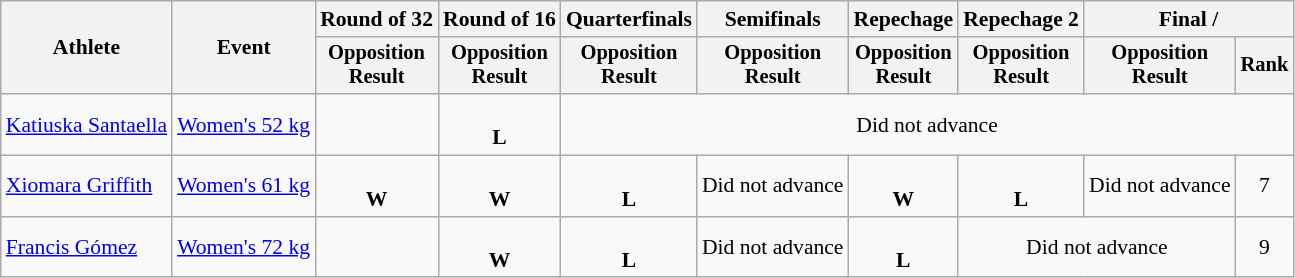<table class="wikitable" style="font-size:90%">
<tr>
<th rowspan="2">Athlete</th>
<th rowspan="2">Event</th>
<th>Round of 32</th>
<th>Round of 16</th>
<th>Quarterfinals</th>
<th>Semifinals</th>
<th>Repechage</th>
<th>Repechage 2</th>
<th colspan=2>Final / </th>
</tr>
<tr style="font-size:95%">
<th>Opposition<br>Result</th>
<th>Opposition<br>Result</th>
<th>Opposition<br>Result</th>
<th>Opposition<br>Result</th>
<th>Opposition<br>Result</th>
<th>Opposition<br>Result</th>
<th>Opposition<br>Result</th>
<th>Rank</th>
</tr>
<tr align=center>
<td align=left><a href='#'>Katiuska Santaella</a></td>
<td align=left><a href='#'>Women's 52 kg</a></td>
<td></td>
<td><br><strong>L</strong></td>
<td colspan=7>Did not advance</td>
</tr>
<tr align=center>
<td align=left><a href='#'>Xiomara Griffith</a></td>
<td align=left><a href='#'>Women's 61 kg</a></td>
<td><br><strong>W</strong></td>
<td><br><strong>W</strong></td>
<td><br><strong>L</strong></td>
<td>Did not advance</td>
<td><br><strong>W</strong></td>
<td><br><strong>L</strong></td>
<td>Did not advance</td>
<td>7</td>
</tr>
<tr align=center>
<td align=left><a href='#'>Francis Gómez</a></td>
<td align=left><a href='#'>Women's 72 kg</a></td>
<td></td>
<td><br><strong>W</strong></td>
<td><br><strong>L</strong></td>
<td>Did not advance</td>
<td><br><strong>L</strong></td>
<td colspan=2>Did not advance</td>
<td>9</td>
</tr>
</table>
